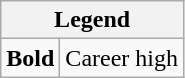<table class="wikitable mw-collapsible mw-collapsed">
<tr>
<th colspan="2">Legend</th>
</tr>
<tr>
<td><strong>Bold</strong></td>
<td>Career high</td>
</tr>
</table>
